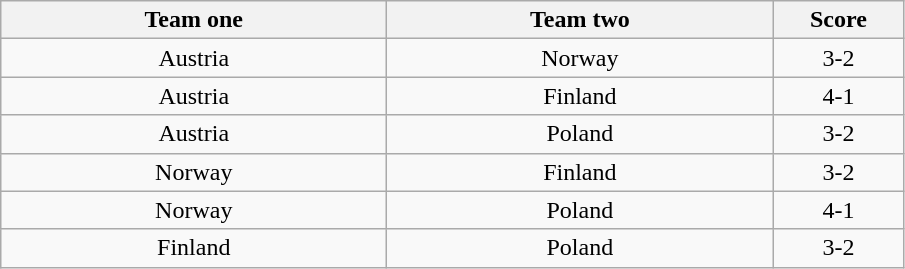<table class="wikitable" style="text-align: center">
<tr>
<th width=250>Team one</th>
<th width=250>Team two</th>
<th width=80>Score</th>
</tr>
<tr>
<td> Austria</td>
<td> Norway</td>
<td>3-2</td>
</tr>
<tr>
<td> Austria</td>
<td> Finland</td>
<td>4-1</td>
</tr>
<tr>
<td> Austria</td>
<td> Poland</td>
<td>3-2</td>
</tr>
<tr>
<td> Norway</td>
<td> Finland</td>
<td>3-2</td>
</tr>
<tr>
<td> Norway</td>
<td> Poland</td>
<td>4-1</td>
</tr>
<tr>
<td> Finland</td>
<td> Poland</td>
<td>3-2</td>
</tr>
</table>
